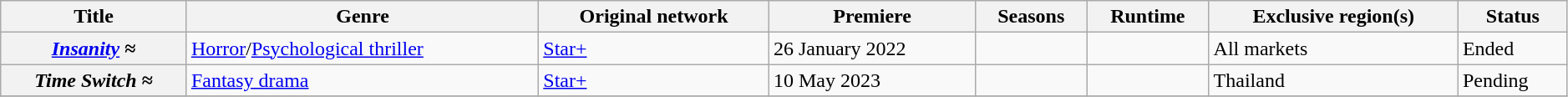<table class="wikitable plainrowheaders sortable" style="width:99%;">
<tr>
<th>Title</th>
<th>Genre</th>
<th>Original network</th>
<th>Premiere</th>
<th>Seasons</th>
<th>Runtime</th>
<th>Exclusive region(s)</th>
<th>Status</th>
</tr>
<tr>
<th scope="row"><em><a href='#'>Insanity</a></em> <strong>≈</strong></th>
<td><a href='#'>Horror</a>/<a href='#'>Psychological thriller</a></td>
<td><a href='#'>Star+</a></td>
<td>26 January 2022</td>
<td></td>
<td></td>
<td>All markets</td>
<td>Ended</td>
</tr>
<tr>
<th scope="row"><em>Time Switch</em> <strong>≈</strong></th>
<td><a href='#'>Fantasy drama</a></td>
<td><a href='#'>Star+</a></td>
<td>10 May 2023</td>
<td></td>
<td></td>
<td>Thailand</td>
<td>Pending</td>
</tr>
<tr>
</tr>
</table>
